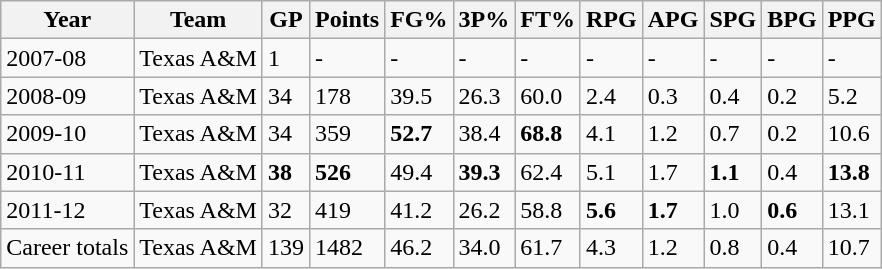<table class="wikitable">
<tr>
<th>Year</th>
<th>Team</th>
<th>GP</th>
<th>Points</th>
<th>FG%</th>
<th>3P%</th>
<th>FT%</th>
<th>RPG</th>
<th>APG</th>
<th>SPG</th>
<th>BPG</th>
<th>PPG</th>
</tr>
<tr>
<td>2007-08</td>
<td>Texas A&M</td>
<td>1</td>
<td>-</td>
<td>-</td>
<td>-</td>
<td>-</td>
<td>-</td>
<td>-</td>
<td>-</td>
<td>-</td>
<td>-</td>
</tr>
<tr>
<td>2008-09</td>
<td>Texas A&M</td>
<td>34</td>
<td>178</td>
<td>39.5</td>
<td>26.3</td>
<td>60.0</td>
<td>2.4</td>
<td>0.3</td>
<td>0.4</td>
<td>0.2</td>
<td>5.2</td>
</tr>
<tr>
<td>2009-10</td>
<td>Texas A&M</td>
<td>34</td>
<td>359</td>
<td><strong>52.7</strong></td>
<td>38.4</td>
<td><strong>68.8</strong></td>
<td>4.1</td>
<td>1.2</td>
<td>0.7</td>
<td>0.2</td>
<td>10.6</td>
</tr>
<tr>
<td>2010-11</td>
<td>Texas A&M</td>
<td><strong>38</strong></td>
<td><strong>526</strong></td>
<td>49.4</td>
<td><strong>39.3</strong></td>
<td>62.4</td>
<td>5.1</td>
<td>1.7</td>
<td><strong>1.1</strong></td>
<td>0.4</td>
<td><strong>13.8</strong></td>
</tr>
<tr>
<td>2011-12</td>
<td>Texas A&M</td>
<td>32</td>
<td>419</td>
<td>41.2</td>
<td>26.2</td>
<td>58.8</td>
<td><strong>5.6</strong></td>
<td><strong>1.7</strong></td>
<td>1.0</td>
<td><strong>0.6</strong></td>
<td>13.1</td>
</tr>
<tr>
<td>Career totals</td>
<td>Texas A&M</td>
<td>139</td>
<td>1482</td>
<td>46.2</td>
<td>34.0</td>
<td>61.7</td>
<td>4.3</td>
<td>1.2</td>
<td>0.8</td>
<td>0.4</td>
<td>10.7</td>
</tr>
</table>
